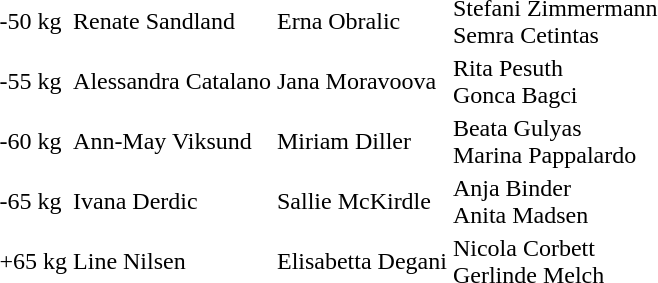<table>
<tr>
<td>-50 kg</td>
<td>Renate Sandland </td>
<td>Erna Obralic </td>
<td>Stefani Zimmermann <br>Semra Cetintas </td>
</tr>
<tr>
<td>-55 kg</td>
<td>Alessandra Catalano </td>
<td>Jana Moravoova </td>
<td>Rita Pesuth <br>Gonca Bagci </td>
</tr>
<tr>
<td>-60 kg</td>
<td>Ann-May Viksund </td>
<td>Miriam Diller </td>
<td>Beata Gulyas <br>Marina Pappalardo </td>
</tr>
<tr>
<td>-65 kg</td>
<td>Ivana Derdic </td>
<td>Sallie McKirdle </td>
<td>Anja Binder <br>Anita Madsen </td>
</tr>
<tr>
<td>+65 kg</td>
<td>Line Nilsen </td>
<td>Elisabetta Degani </td>
<td>Nicola Corbett <br>Gerlinde Melch </td>
</tr>
<tr>
</tr>
</table>
